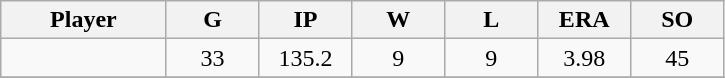<table class="wikitable sortable">
<tr>
<th bgcolor="#DDDDFF" width="16%">Player</th>
<th bgcolor="#DDDDFF" width="9%">G</th>
<th bgcolor="#DDDDFF" width="9%">IP</th>
<th bgcolor="#DDDDFF" width="9%">W</th>
<th bgcolor="#DDDDFF" width="9%">L</th>
<th bgcolor="#DDDDFF" width="9%">ERA</th>
<th bgcolor="#DDDDFF" width="9%">SO</th>
</tr>
<tr align="center">
<td></td>
<td>33</td>
<td>135.2</td>
<td>9</td>
<td>9</td>
<td>3.98</td>
<td>45</td>
</tr>
<tr align="center">
</tr>
</table>
